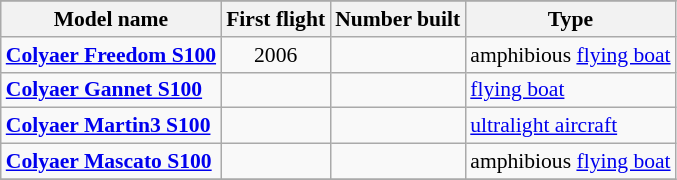<table class="wikitable" align=center style="font-size:90%;">
<tr>
</tr>
<tr style="background:#efefef;">
<th>Model name</th>
<th>First flight</th>
<th>Number built</th>
<th>Type</th>
</tr>
<tr>
<td align=left><strong><a href='#'>Colyaer Freedom S100</a></strong></td>
<td align=center>2006</td>
<td align=center></td>
<td align=left>amphibious <a href='#'>flying boat</a></td>
</tr>
<tr>
<td align=left><strong><a href='#'>Colyaer Gannet S100</a></strong></td>
<td align=center></td>
<td align=center></td>
<td align=left><a href='#'>flying boat</a></td>
</tr>
<tr>
<td align=left><strong><a href='#'>Colyaer Martin3 S100</a></strong></td>
<td align=center></td>
<td align=center></td>
<td align=left><a href='#'>ultralight aircraft</a></td>
</tr>
<tr>
<td align=left><strong><a href='#'>Colyaer Mascato S100</a></strong></td>
<td align=center></td>
<td align=center></td>
<td align=left>amphibious <a href='#'>flying boat</a></td>
</tr>
<tr>
</tr>
</table>
